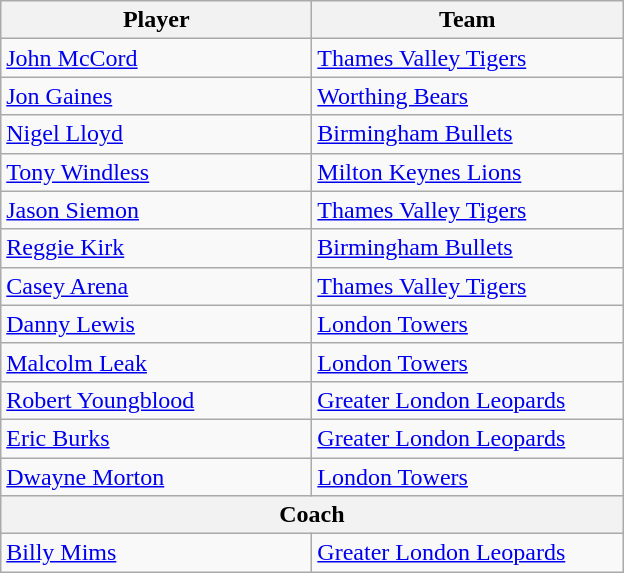<table class="wikitable">
<tr>
<th style="width:200px;">Player</th>
<th width=200>Team</th>
</tr>
<tr>
<td> <a href='#'>John McCord</a></td>
<td><a href='#'>Thames Valley Tigers</a></td>
</tr>
<tr>
<td> <a href='#'>Jon Gaines</a></td>
<td><a href='#'>Worthing Bears</a></td>
</tr>
<tr>
<td> <a href='#'>Nigel Lloyd</a></td>
<td><a href='#'>Birmingham Bullets</a></td>
</tr>
<tr>
<td> <a href='#'>Tony Windless</a></td>
<td><a href='#'>Milton Keynes Lions</a></td>
</tr>
<tr>
<td>  <a href='#'>Jason Siemon</a></td>
<td><a href='#'>Thames Valley Tigers</a></td>
</tr>
<tr>
<td> <a href='#'>Reggie Kirk</a></td>
<td><a href='#'>Birmingham Bullets</a></td>
</tr>
<tr>
<td> <a href='#'>Casey Arena</a></td>
<td><a href='#'>Thames Valley Tigers</a></td>
</tr>
<tr>
<td> <a href='#'>Danny Lewis</a></td>
<td><a href='#'>London Towers</a></td>
</tr>
<tr>
<td> <a href='#'>Malcolm Leak</a></td>
<td><a href='#'>London Towers</a></td>
</tr>
<tr>
<td> <a href='#'>Robert Youngblood</a></td>
<td><a href='#'>Greater London Leopards</a></td>
</tr>
<tr>
<td> <a href='#'>Eric Burks</a></td>
<td><a href='#'>Greater London Leopards</a></td>
</tr>
<tr>
<td> <a href='#'>Dwayne Morton</a></td>
<td><a href='#'>London Towers</a></td>
</tr>
<tr>
<th colspan="2">Coach</th>
</tr>
<tr>
<td> <a href='#'>Billy Mims</a></td>
<td><a href='#'>Greater London Leopards</a></td>
</tr>
</table>
